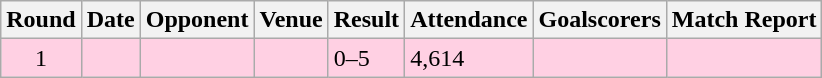<table class="wikitable">
<tr>
<th>Round</th>
<th>Date</th>
<th>Opponent</th>
<th>Venue</th>
<th>Result</th>
<th>Attendance</th>
<th>Goalscorers</th>
<th>Match Report</th>
</tr>
<tr style="background-color: #ffd0e3;">
<td align="center">1</td>
<td></td>
<td></td>
<td></td>
<td>0–5</td>
<td>4,614</td>
<td></td>
<td></td>
</tr>
</table>
